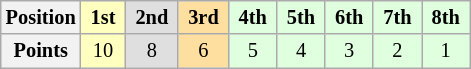<table class="wikitable" style="font-size:85%; text-align:center">
<tr>
<th>Position</th>
<td style="background:#ffffbf;"> <strong>1st</strong> </td>
<td style="background:#dfdfdf;"> <strong>2nd</strong> </td>
<td style="background:#ffdf9f;"> <strong>3rd</strong> </td>
<td style="background:#dfffdf;"> <strong>4th</strong> </td>
<td style="background:#dfffdf;"> <strong>5th</strong> </td>
<td style="background:#dfffdf;"> <strong>6th</strong> </td>
<td style="background:#dfffdf;"> <strong>7th</strong> </td>
<td style="background:#dfffdf;"> <strong>8th</strong> </td>
</tr>
<tr>
<th>Points</th>
<td style="background:#ffffbf;">10</td>
<td style="background:#dfdfdf;">8</td>
<td style="background:#ffdf9f;">6</td>
<td style="background:#dfffdf;">5</td>
<td style="background:#dfffdf;">4</td>
<td style="background:#dfffdf;">3</td>
<td style="background:#dfffdf;">2</td>
<td style="background:#dfffdf;">1</td>
</tr>
</table>
